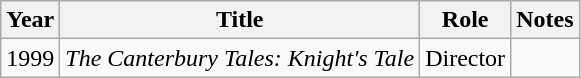<table class="wikitable sortable">
<tr>
<th>Year</th>
<th>Title</th>
<th>Role</th>
<th>Notes</th>
</tr>
<tr>
<td>1999</td>
<td><em>The Canterbury Tales: Knight's Tale</em></td>
<td>Director</td>
<td></td>
</tr>
</table>
